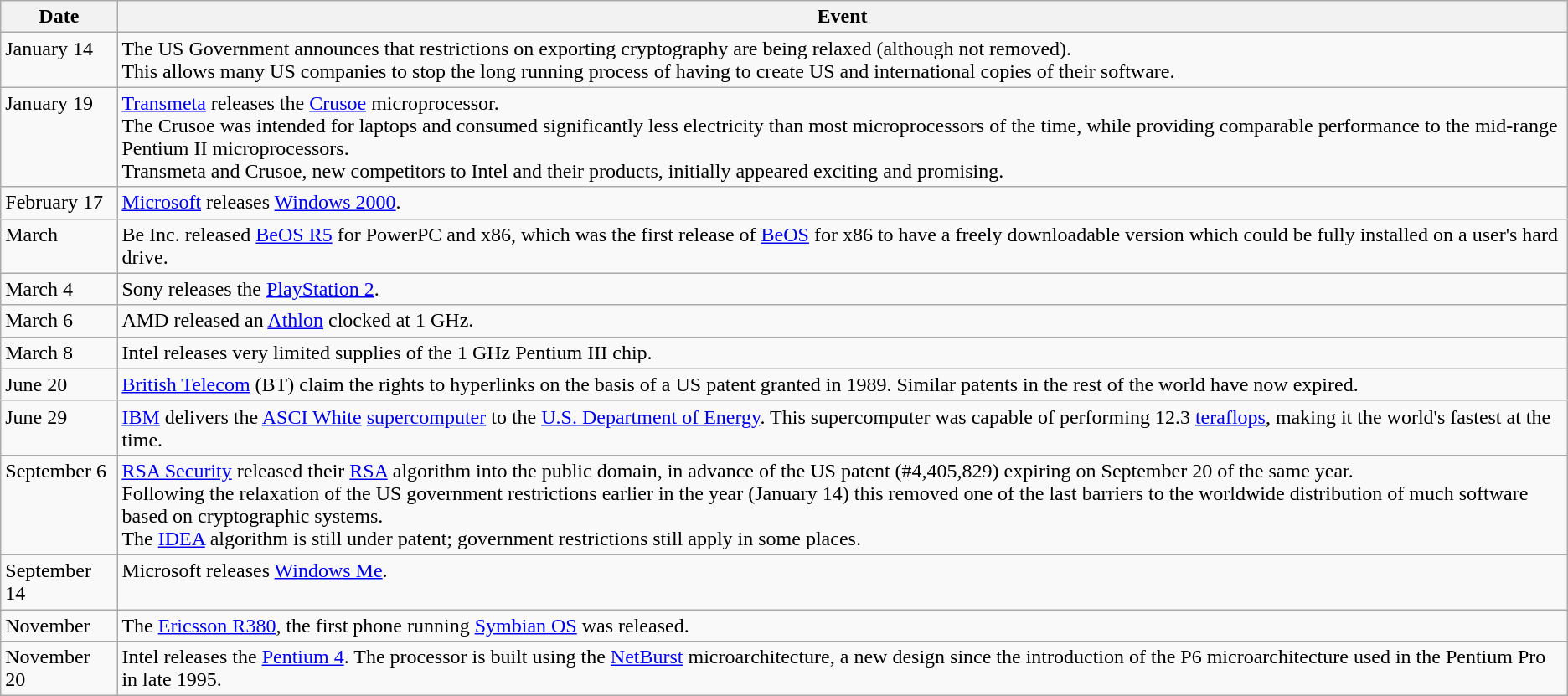<table class="wikitable sortable">
<tr>
<th>Date</th>
<th class="unsortable">Event</th>
</tr>
<tr valign="top">
<td>January 14</td>
<td>The US Government announces that restrictions on exporting cryptography are being relaxed (although not removed).<br>This allows many US companies to stop the long running process of having to create US and international copies of their software.</td>
</tr>
<tr valign="top">
<td>January 19</td>
<td><a href='#'>Transmeta</a> releases the <a href='#'>Crusoe</a> microprocessor.<br>The Crusoe was intended for laptops and consumed significantly less electricity than most microprocessors of the time, while providing comparable performance to the mid-range Pentium II microprocessors.<br>Transmeta and Crusoe, new competitors to Intel and their products, initially appeared exciting and promising.</td>
</tr>
<tr valign="top">
<td>February 17</td>
<td><a href='#'>Microsoft</a> releases <a href='#'>Windows 2000</a>.</td>
</tr>
<tr valign="top">
<td>March</td>
<td>Be Inc. released <a href='#'>BeOS R5</a> for PowerPC and x86, which was the first release of <a href='#'>BeOS</a> for x86 to have a freely downloadable version which could be fully installed on a user's hard drive.</td>
</tr>
<tr valign="top">
<td>March 4</td>
<td>Sony releases the <a href='#'>PlayStation 2</a>.</td>
</tr>
<tr valign="top">
<td>March 6</td>
<td>AMD released an <a href='#'>Athlon</a> clocked at 1 GHz.</td>
</tr>
<tr valign="top">
<td>March 8</td>
<td>Intel releases very limited supplies of the 1 GHz Pentium III chip.</td>
</tr>
<tr valign="top">
<td>June 20</td>
<td><a href='#'>British Telecom</a> (BT) claim the rights to hyperlinks on the basis of a US patent granted in 1989. Similar patents in the rest of the world have now expired.</td>
</tr>
<tr valign="top">
<td>June 29</td>
<td><a href='#'>IBM</a> delivers the <a href='#'>ASCI White</a> <a href='#'>supercomputer</a> to the <a href='#'>U.S. Department of Energy</a>. This supercomputer was capable of performing 12.3 <a href='#'>teraflops</a>, making it the world's fastest at the time.</td>
</tr>
<tr valign="top">
<td>September 6</td>
<td><a href='#'>RSA Security</a> released their <a href='#'>RSA</a> algorithm into the public domain, in advance of the US patent (#4,405,829) expiring on September 20 of the same year.<br>Following the relaxation of the US government restrictions earlier in the year (January 14) this removed one of the last barriers to the worldwide distribution of much software based on cryptographic systems.<br>The <a href='#'>IDEA</a> algorithm is still under patent; government restrictions still apply in some places.</td>
</tr>
<tr valign="top">
<td>September 14</td>
<td>Microsoft releases <a href='#'>Windows Me</a>.</td>
</tr>
<tr valign="top">
<td>November</td>
<td>The <a href='#'>Ericsson R380</a>, the first phone running <a href='#'>Symbian OS</a> was released.</td>
</tr>
<tr valign="top">
<td>November 20</td>
<td>Intel releases the <a href='#'>Pentium 4</a>. The processor is built using the <a href='#'>NetBurst</a> microarchitecture, a new design since the introduction of the P6 microarchitecture used in the Pentium Pro in late 1995.</td>
</tr>
</table>
